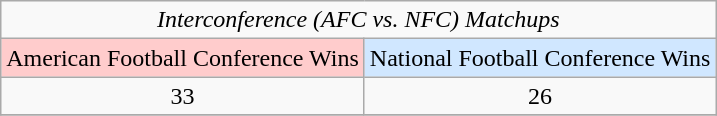<table class="wikitable" style="text-align: center;">
<tr>
<td colspan="2"><em>Interconference (AFC vs. NFC) Matchups</em></td>
</tr>
<tr>
<td bgcolor="#FFCCCC">American Football Conference Wins</td>
<td bgcolor="#D0E7FF">National Football Conference Wins</td>
</tr>
<tr>
<td>33</td>
<td>26</td>
</tr>
<tr>
</tr>
</table>
